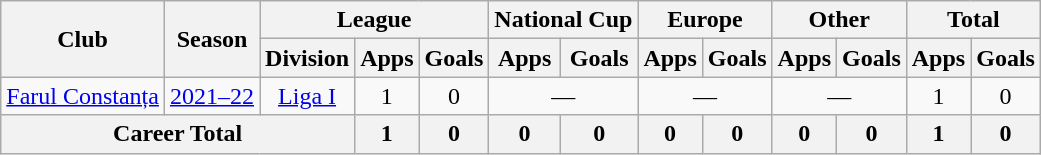<table class=wikitable style=text-align:center>
<tr>
<th rowspan=2>Club</th>
<th rowspan=2>Season</th>
<th colspan=3>League</th>
<th colspan=2>National Cup</th>
<th colspan=2>Europe</th>
<th colspan=2>Other</th>
<th colspan=2>Total</th>
</tr>
<tr>
<th>Division</th>
<th>Apps</th>
<th>Goals</th>
<th>Apps</th>
<th>Goals</th>
<th>Apps</th>
<th>Goals</th>
<th>Apps</th>
<th>Goals</th>
<th>Apps</th>
<th>Goals</th>
</tr>
<tr>
<td rowspan="1"><a href='#'>Farul Constanța</a></td>
<td><a href='#'>2021–22</a></td>
<td rowspan="1"><a href='#'>Liga I</a></td>
<td>1</td>
<td>0</td>
<td colspan="2">—</td>
<td colspan="2">—</td>
<td colspan="2">—</td>
<td>1</td>
<td>0</td>
</tr>
<tr>
<th colspan="3">Career Total</th>
<th>1</th>
<th>0</th>
<th>0</th>
<th>0</th>
<th>0</th>
<th>0</th>
<th>0</th>
<th>0</th>
<th>1</th>
<th>0</th>
</tr>
</table>
